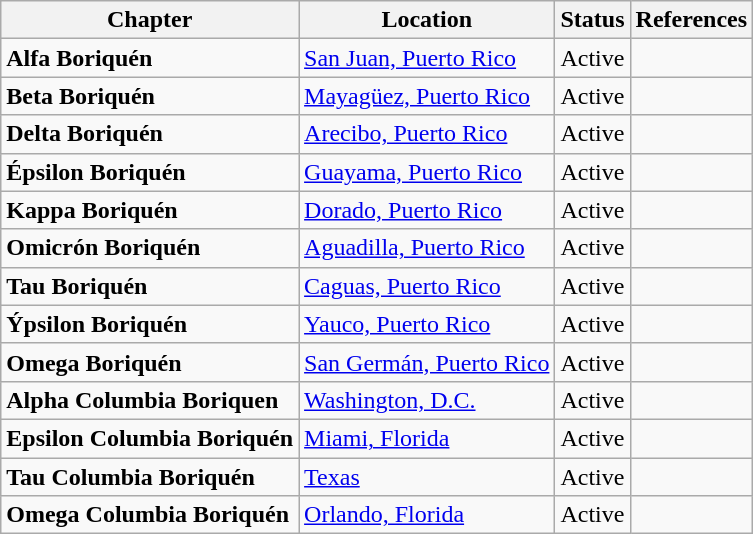<table class="wikitable sortable">
<tr>
<th>Chapter</th>
<th>Location</th>
<th>Status</th>
<th>References</th>
</tr>
<tr>
<td><strong>Alfa Boriquén</strong></td>
<td><a href='#'>San Juan, Puerto Rico</a></td>
<td>Active</td>
<td></td>
</tr>
<tr>
<td><strong>Beta Boriquén</strong></td>
<td><a href='#'>Mayagüez, Puerto Rico</a></td>
<td>Active</td>
<td></td>
</tr>
<tr>
<td><strong>Delta Boriquén</strong></td>
<td><a href='#'>Arecibo, Puerto Rico</a></td>
<td>Active</td>
<td></td>
</tr>
<tr>
<td><strong>Épsilon Boriquén</strong></td>
<td><a href='#'>Guayama, Puerto Rico</a></td>
<td>Active</td>
<td></td>
</tr>
<tr>
<td><strong>Kappa Boriquén</strong></td>
<td><a href='#'>Dorado, Puerto Rico</a></td>
<td>Active</td>
<td></td>
</tr>
<tr>
<td><strong>Omicrón Boriquén</strong></td>
<td><a href='#'>Aguadilla, Puerto Rico</a></td>
<td>Active</td>
<td></td>
</tr>
<tr>
<td><strong>Tau Boriquén</strong></td>
<td><a href='#'>Caguas, Puerto Rico</a></td>
<td>Active</td>
<td></td>
</tr>
<tr>
<td><strong>Ýpsilon Boriquén</strong></td>
<td><a href='#'>Yauco, Puerto Rico</a></td>
<td>Active</td>
<td></td>
</tr>
<tr>
<td><strong>Omega Boriquén</strong></td>
<td><a href='#'>San Germán, Puerto Rico</a></td>
<td>Active</td>
<td></td>
</tr>
<tr>
<td><strong>Alpha Columbia Boriquen</strong></td>
<td><a href='#'>Washington, D.C.</a></td>
<td>Active</td>
<td></td>
</tr>
<tr>
<td><strong>Epsilon Columbia Boriquén</strong></td>
<td><a href='#'>Miami, Florida</a></td>
<td>Active</td>
<td></td>
</tr>
<tr>
<td><strong>Tau Columbia Boriquén</strong></td>
<td><a href='#'>Texas</a></td>
<td>Active</td>
<td></td>
</tr>
<tr>
<td><strong>Omega Columbia Boriquén</strong></td>
<td><a href='#'>Orlando, Florida</a></td>
<td>Active</td>
<td></td>
</tr>
</table>
